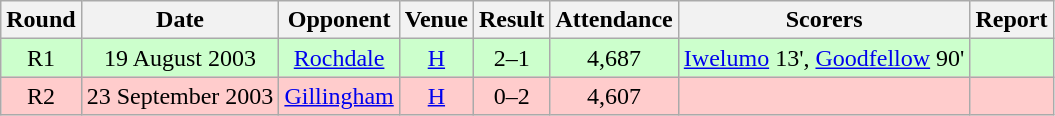<table class="wikitable" style="font-size:100%; text-align:center">
<tr>
<th>Round</th>
<th>Date</th>
<th>Opponent</th>
<th>Venue</th>
<th>Result</th>
<th>Attendance</th>
<th>Scorers</th>
<th>Report</th>
</tr>
<tr style="background-color: #CCFFCC;">
<td>R1</td>
<td>19 August 2003</td>
<td><a href='#'>Rochdale</a></td>
<td><a href='#'>H</a></td>
<td>2–1</td>
<td>4,687</td>
<td><a href='#'>Iwelumo</a> 13', <a href='#'>Goodfellow</a> 90'</td>
<td></td>
</tr>
<tr style="background-color: #FFCCCC;">
<td>R2</td>
<td>23 September 2003</td>
<td><a href='#'>Gillingham</a></td>
<td><a href='#'>H</a></td>
<td>0–2</td>
<td>4,607</td>
<td></td>
<td></td>
</tr>
</table>
